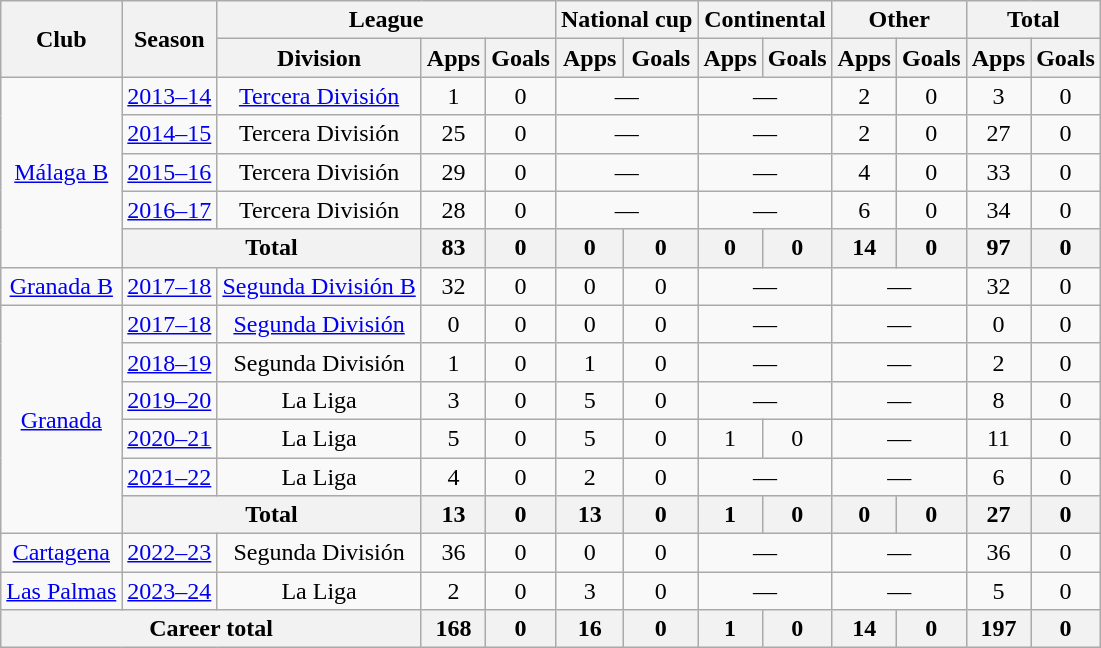<table class="wikitable" style="text-align:center">
<tr>
<th rowspan="2">Club</th>
<th rowspan="2">Season</th>
<th colspan="3">League</th>
<th colspan="2">National cup</th>
<th colspan="2">Continental</th>
<th colspan="2">Other</th>
<th colspan="2">Total</th>
</tr>
<tr>
<th>Division</th>
<th>Apps</th>
<th>Goals</th>
<th>Apps</th>
<th>Goals</th>
<th>Apps</th>
<th>Goals</th>
<th>Apps</th>
<th>Goals</th>
<th>Apps</th>
<th>Goals</th>
</tr>
<tr>
<td rowspan="5"><a href='#'>Málaga B</a></td>
<td><a href='#'>2013–14</a></td>
<td><a href='#'>Tercera División</a></td>
<td>1</td>
<td>0</td>
<td colspan="2">—</td>
<td colspan="2">—</td>
<td>2</td>
<td>0</td>
<td>3</td>
<td>0</td>
</tr>
<tr>
<td><a href='#'>2014–15</a></td>
<td>Tercera División</td>
<td>25</td>
<td>0</td>
<td colspan="2">—</td>
<td colspan="2">—</td>
<td>2</td>
<td>0</td>
<td>27</td>
<td>0</td>
</tr>
<tr>
<td><a href='#'>2015–16</a></td>
<td>Tercera División</td>
<td>29</td>
<td>0</td>
<td colspan="2">—</td>
<td colspan="2">—</td>
<td>4</td>
<td>0</td>
<td>33</td>
<td>0</td>
</tr>
<tr>
<td><a href='#'>2016–17</a></td>
<td>Tercera División</td>
<td>28</td>
<td>0</td>
<td colspan="2">—</td>
<td colspan="2">—</td>
<td>6</td>
<td>0</td>
<td>34</td>
<td>0</td>
</tr>
<tr>
<th colspan="2">Total</th>
<th>83</th>
<th>0</th>
<th>0</th>
<th>0</th>
<th>0</th>
<th>0</th>
<th>14</th>
<th>0</th>
<th>97</th>
<th>0</th>
</tr>
<tr>
<td><a href='#'>Granada B</a></td>
<td><a href='#'>2017–18</a></td>
<td><a href='#'>Segunda División B</a></td>
<td>32</td>
<td>0</td>
<td>0</td>
<td>0</td>
<td colspan="2">—</td>
<td colspan="2">—</td>
<td>32</td>
<td>0</td>
</tr>
<tr>
<td rowspan="6"><a href='#'>Granada</a></td>
<td><a href='#'>2017–18</a></td>
<td><a href='#'>Segunda División</a></td>
<td>0</td>
<td>0</td>
<td>0</td>
<td>0</td>
<td colspan="2">—</td>
<td colspan="2">—</td>
<td>0</td>
<td>0</td>
</tr>
<tr>
<td><a href='#'>2018–19</a></td>
<td>Segunda División</td>
<td>1</td>
<td>0</td>
<td>1</td>
<td>0</td>
<td colspan="2">—</td>
<td colspan="2">—</td>
<td>2</td>
<td>0</td>
</tr>
<tr>
<td><a href='#'>2019–20</a></td>
<td>La Liga</td>
<td>3</td>
<td>0</td>
<td>5</td>
<td>0</td>
<td colspan="2">—</td>
<td colspan="2">—</td>
<td>8</td>
<td>0</td>
</tr>
<tr>
<td><a href='#'>2020–21</a></td>
<td>La Liga</td>
<td>5</td>
<td>0</td>
<td>5</td>
<td>0</td>
<td>1</td>
<td>0</td>
<td colspan="2">—</td>
<td>11</td>
<td>0</td>
</tr>
<tr>
<td><a href='#'>2021–22</a></td>
<td>La Liga</td>
<td>4</td>
<td>0</td>
<td>2</td>
<td>0</td>
<td colspan="2">—</td>
<td colspan="2">—</td>
<td>6</td>
<td>0</td>
</tr>
<tr>
<th colspan="2">Total</th>
<th>13</th>
<th>0</th>
<th>13</th>
<th>0</th>
<th>1</th>
<th>0</th>
<th>0</th>
<th>0</th>
<th>27</th>
<th>0</th>
</tr>
<tr>
<td><a href='#'>Cartagena</a></td>
<td><a href='#'>2022–23</a></td>
<td>Segunda División</td>
<td>36</td>
<td>0</td>
<td>0</td>
<td>0</td>
<td colspan="2">—</td>
<td colspan="2">—</td>
<td>36</td>
<td>0</td>
</tr>
<tr>
<td><a href='#'>Las Palmas</a></td>
<td><a href='#'>2023–24</a></td>
<td>La Liga</td>
<td>2</td>
<td>0</td>
<td>3</td>
<td>0</td>
<td colspan="2">—</td>
<td colspan="2">—</td>
<td>5</td>
<td>0</td>
</tr>
<tr>
<th colspan="3">Career total</th>
<th>168</th>
<th>0</th>
<th>16</th>
<th>0</th>
<th>1</th>
<th>0</th>
<th>14</th>
<th>0</th>
<th>197</th>
<th>0</th>
</tr>
</table>
